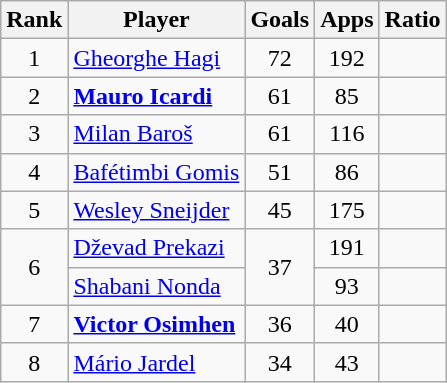<table class="wikitable plainrowheaders sortable" style="text-align: center;">
<tr>
<th>Rank</th>
<th>Player</th>
<th>Goals</th>
<th>Apps</th>
<th>Ratio</th>
</tr>
<tr>
<td>1</td>
<td style="text-align:left;"> <a href='#'>Gheorghe Hagi</a></td>
<td>72</td>
<td>192</td>
<td></td>
</tr>
<tr>
<td>2</td>
<td style="text-align:left;"> <strong><a href='#'>Mauro Icardi</a></strong></td>
<td>61</td>
<td>85</td>
<td></td>
</tr>
<tr>
<td>3</td>
<td style="text-align:left;"> <a href='#'>Milan Baroš</a></td>
<td>61</td>
<td>116</td>
<td></td>
</tr>
<tr>
<td>4</td>
<td style="text-align:left;"> <a href='#'>Bafétimbi Gomis</a></td>
<td>51</td>
<td>86</td>
<td></td>
</tr>
<tr>
<td>5</td>
<td style="text-align:left;"> <a href='#'>Wesley Sneijder</a></td>
<td>45</td>
<td>175</td>
<td></td>
</tr>
<tr>
<td rowspan=2>6</td>
<td style="text-align:left;"> <a href='#'>Dževad Prekazi</a></td>
<td rowspan=2>37</td>
<td>191</td>
<td></td>
</tr>
<tr>
<td style="text-align:left;"> <a href='#'>Shabani Nonda</a></td>
<td>93</td>
<td></td>
</tr>
<tr>
<td>7</td>
<td style="text-align:left;"> <strong><a href='#'>Victor Osimhen</a></strong></td>
<td>36</td>
<td>40</td>
<td></td>
</tr>
<tr>
<td>8</td>
<td style="text-align:left;"> <a href='#'>Mário Jardel</a></td>
<td>34</td>
<td>43</td>
<td></td>
</tr>
</table>
